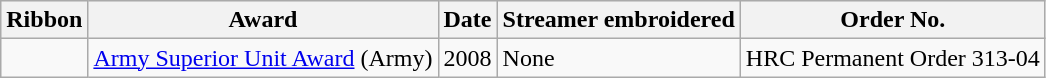<table class="wikitable">
<tr style="background:#efefef;">
<th>Ribbon</th>
<th>Award</th>
<th>Date</th>
<th>Streamer embroidered</th>
<th>Order No.</th>
</tr>
<tr ||>
<td></td>
<td><a href='#'>Army Superior Unit Award</a> (Army)</td>
<td>2008</td>
<td>None</td>
<td>HRC Permanent Order 313-04</td>
</tr>
</table>
